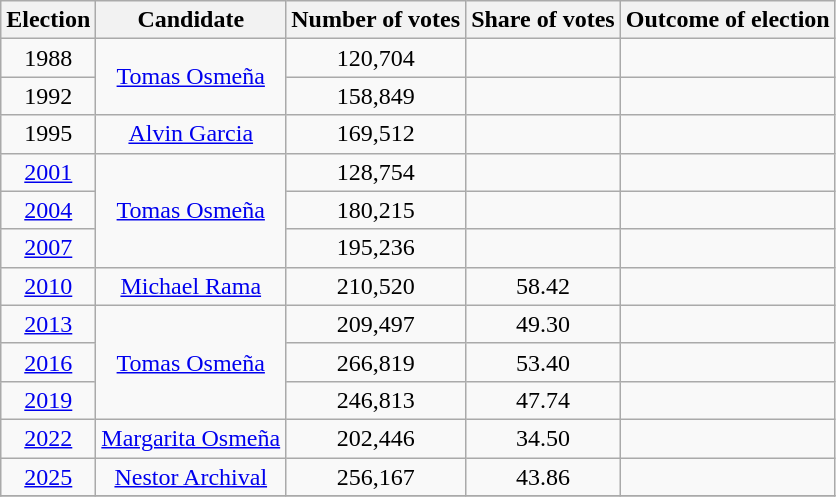<table class=wikitable style="text-align:center;">
<tr>
<th>Election</th>
<th>Candidate</th>
<th>Number of votes</th>
<th>Share of votes</th>
<th>Outcome of election</th>
</tr>
<tr>
<td>1988</td>
<td rowspan="2"><a href='#'>Tomas Osmeña</a></td>
<td>120,704</td>
<td></td>
<td></td>
</tr>
<tr>
<td>1992</td>
<td>158,849</td>
<td></td>
<td></td>
</tr>
<tr>
<td>1995</td>
<td><a href='#'>Alvin Garcia</a></td>
<td>169,512</td>
<td></td>
<td></td>
</tr>
<tr>
<td><a href='#'>2001</a></td>
<td rowspan="3"><a href='#'>Tomas Osmeña</a></td>
<td>128,754</td>
<td></td>
<td></td>
</tr>
<tr>
<td><a href='#'>2004</a></td>
<td>180,215</td>
<td></td>
<td></td>
</tr>
<tr>
<td><a href='#'>2007</a></td>
<td>195,236</td>
<td></td>
<td></td>
</tr>
<tr>
<td><a href='#'>2010</a></td>
<td><a href='#'>Michael Rama</a></td>
<td>210,520</td>
<td>58.42</td>
<td></td>
</tr>
<tr>
<td><a href='#'>2013</a></td>
<td rowspan="3"><a href='#'>Tomas Osmeña</a></td>
<td>209,497</td>
<td>49.30</td>
<td></td>
</tr>
<tr>
<td><a href='#'>2016</a></td>
<td>266,819</td>
<td>53.40</td>
<td></td>
</tr>
<tr>
<td><a href='#'>2019</a></td>
<td>246,813</td>
<td>47.74</td>
<td></td>
</tr>
<tr>
<td><a href='#'>2022</a></td>
<td><a href='#'>Margarita Osmeña</a></td>
<td>202,446</td>
<td>34.50</td>
<td></td>
</tr>
<tr>
<td><a href='#'>2025</a></td>
<td><a href='#'>Nestor Archival</a></td>
<td>256,167</td>
<td>43.86</td>
<td></td>
</tr>
<tr>
</tr>
</table>
